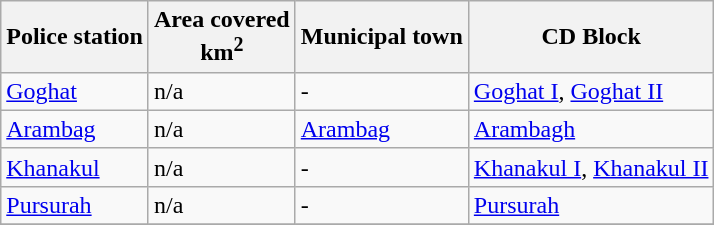<table class="wikitable sortable">
<tr>
<th>Police station</th>
<th>Area covered<br>km<sup>2</sup></th>
<th>Municipal town</th>
<th>CD Block</th>
</tr>
<tr>
<td><a href='#'>Goghat</a></td>
<td>n/a</td>
<td>-</td>
<td><a href='#'>Goghat I</a>, <a href='#'>Goghat II</a></td>
</tr>
<tr>
<td><a href='#'>Arambag</a></td>
<td>n/a</td>
<td><a href='#'>Arambag</a></td>
<td><a href='#'>Arambagh</a></td>
</tr>
<tr>
<td><a href='#'>Khanakul</a></td>
<td>n/a</td>
<td>-</td>
<td><a href='#'>Khanakul I</a>, <a href='#'>Khanakul II</a></td>
</tr>
<tr>
<td><a href='#'>Pursurah</a></td>
<td>n/a</td>
<td>-</td>
<td><a href='#'>Pursurah</a></td>
</tr>
<tr>
</tr>
</table>
